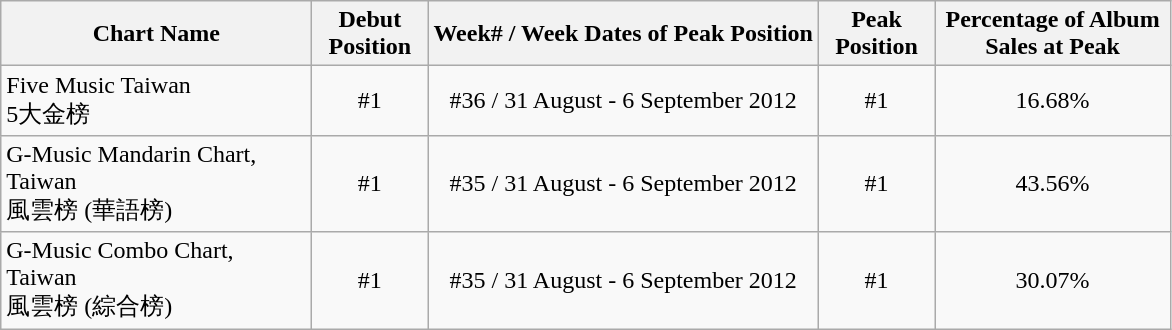<table class="wikitable">
<tr>
<th width="200px">Chart Name</th>
<th width="70px">Debut Position</th>
<th>Week# / Week Dates of Peak Position</th>
<th width="70px">Peak Position</th>
<th width="150px">Percentage of Album Sales at Peak</th>
</tr>
<tr>
<td>Five Music Taiwan<br>5大金榜</td>
<td align="center">#1</td>
<td align="center">#36 / 31 August - 6 September 2012</td>
<td align="center">#1</td>
<td align="center">16.68%</td>
</tr>
<tr>
<td>G-Music Mandarin Chart, Taiwan<br>風雲榜 (華語榜)</td>
<td align="center">#1</td>
<td align="center">#35 / 31 August - 6 September 2012</td>
<td align="center">#1</td>
<td align="center">43.56%</td>
</tr>
<tr>
<td>G-Music Combo Chart, Taiwan<br>風雲榜 (綜合榜)</td>
<td align="center">#1</td>
<td align="center">#35 / 31 August - 6 September 2012</td>
<td align="center">#1</td>
<td align="center">30.07%</td>
</tr>
</table>
